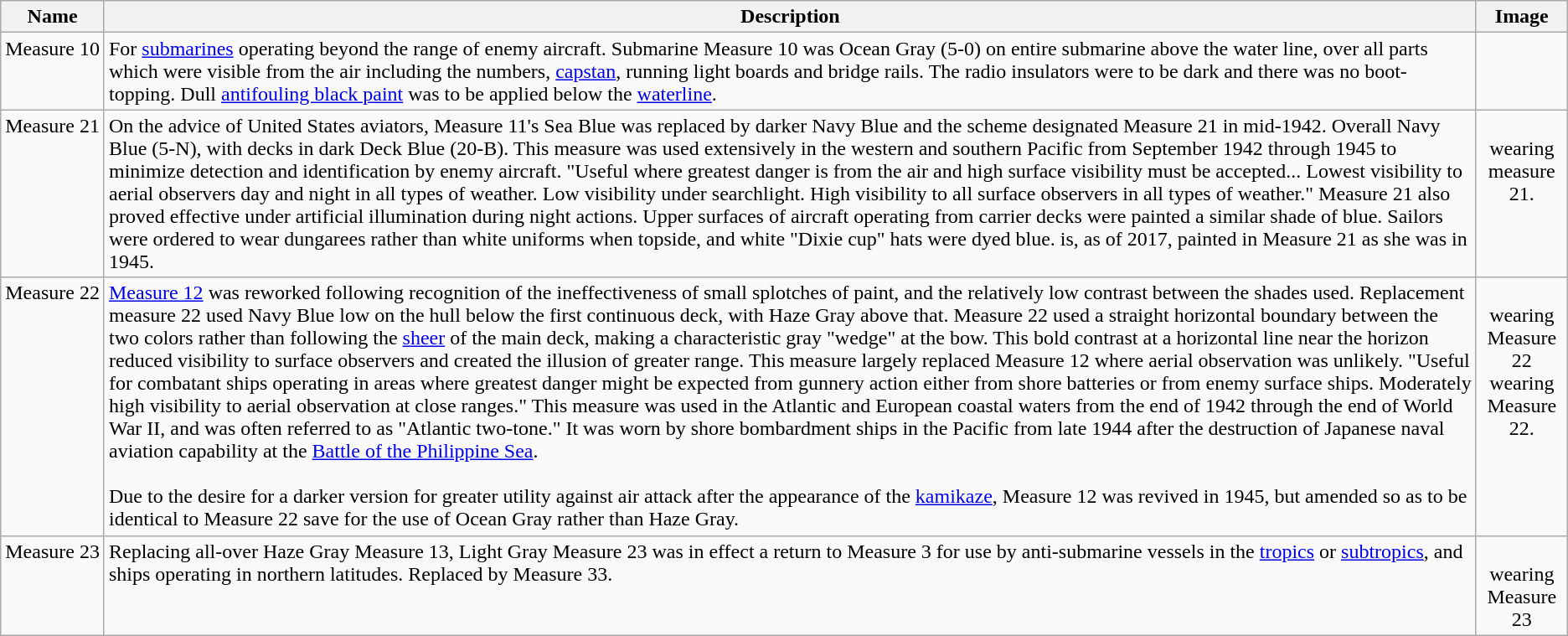<table class="wikitable">
<tr>
<th>Name</th>
<th>Description</th>
<th>Image</th>
</tr>
<tr id="Measure 10" style="vertical-align:top;">
<td>Measure 10</td>
<td>For <a href='#'>submarines</a> operating beyond the range of enemy aircraft. Submarine Measure 10 was Ocean Gray (5-0) on entire submarine above the water line, over all parts which were visible from the air including the numbers, <a href='#'>capstan</a>, running light boards and bridge rails. The radio insulators were to be dark and there was no boot-topping. Dull <a href='#'>antifouling black paint</a> was to be applied below the <a href='#'>waterline</a>.</td>
<td></td>
</tr>
<tr id="Measure 21" style="vertical-align:top;">
<td>Measure 21</td>
<td>On the advice of United States aviators, Measure 11's Sea Blue was replaced by darker Navy Blue and the scheme designated Measure 21 in mid-1942. Overall Navy Blue (5-N), with decks in dark Deck Blue (20-B). This measure was used extensively in the western and southern Pacific from September 1942 through 1945 to minimize detection and identification by enemy aircraft. "Useful where greatest danger is from the air and high surface visibility must be accepted... Lowest visibility to aerial observers day and night in all types of weather. Low visibility under searchlight. High visibility to all surface observers in all types of weather." Measure 21 also proved effective under artificial illumination during night actions. Upper surfaces of aircraft operating from carrier decks were painted a similar shade of blue. Sailors were ordered to wear dungarees rather than white uniforms when topside, and white "Dixie cup" hats were dyed blue.  is, as of 2017, painted in Measure 21 as she was in 1945.</td>
<td align=center><br> wearing measure 21.</td>
</tr>
<tr id="Measure 22" style="vertical-align:top;">
<td>Measure 22</td>
<td><a href='#'>Measure 12</a> was reworked following recognition of the ineffectiveness of small splotches of paint, and the relatively low contrast between the shades used. Replacement measure 22 used Navy Blue low on the hull below the first continuous deck, with Haze Gray above that. Measure 22 used a straight horizontal boundary between the two colors rather than following the <a href='#'>sheer</a> of the main deck, making a characteristic gray "wedge" at the bow. This bold contrast at a horizontal line near the horizon reduced visibility to surface observers and created the illusion of greater range. This measure largely replaced Measure 12 where aerial observation was unlikely. "Useful for combatant ships operating in areas where greatest danger might be expected from gunnery action either from shore batteries or from enemy surface ships. Moderately high visibility to aerial observation at close ranges." This measure was used in the Atlantic and European coastal waters from the end of 1942 through the end of World War II, and was often referred to as "Atlantic two-tone." It was worn by shore bombardment ships in the Pacific from late 1944 after the destruction of Japanese naval aviation capability at the <a href='#'>Battle of the Philippine Sea</a>.<br><br>
Due to the desire for a darker version for greater utility against air attack after the appearance of the <a href='#'>kamikaze</a>, Measure 12 was revived in 1945, but amended so as to be identical to Measure 22 save for the use of Ocean Gray rather than Haze Gray.</td>
<td align=center><br> wearing Measure 22
<br>
 wearing Measure 22.</td>
</tr>
<tr id="Measure 23" style="vertical-align:top;">
<td>Measure 23</td>
<td>Replacing all-over Haze Gray Measure 13, Light Gray Measure 23 was in effect a return to Measure 3 for use by anti-submarine vessels in the <a href='#'>tropics</a> or <a href='#'>subtropics</a>, and ships operating in northern latitudes. Replaced by Measure 33.</td>
<td align=center><br> wearing Measure 23</td>
</tr>
</table>
